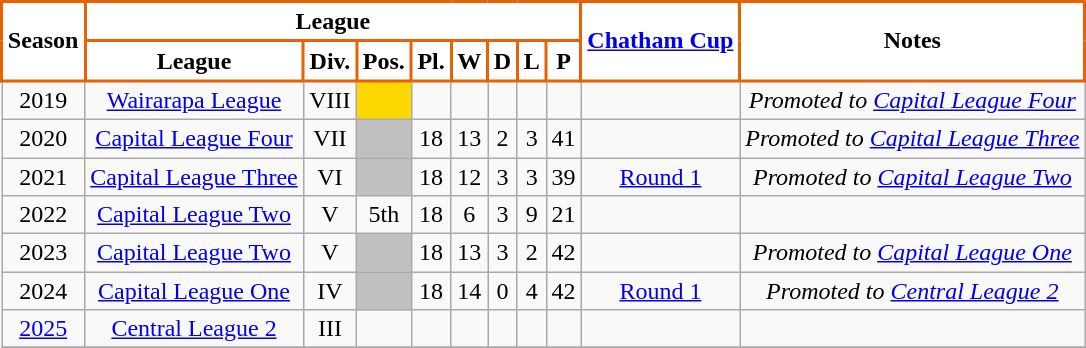<table class="wikitable">
<tr style="background:#d92121;">
<th rowspan="2" ! style="background:#FFFFFF; color:#030303; border:2px solid #E86104;" scope="col">Season</th>
<th colspan="8" ! style="background:#FFFFFF; color:#030303; border:2px solid #E86104;" scope="col">League</th>
<th rowspan="2" ! style="background:#FFFFFF; color:#030303; border:2px solid #E86104;" scope="col"><a href='#'>Chatham Cup</a></th>
<th rowspan="2" ! style="background:#FFFFFF; color:#030303; border:2px solid #E86104;" scope="col">Notes</th>
</tr>
<tr>
<th style="background:#FFFFFF; color:#030303;border:2px solid #E86104;" scope="col">League</th>
<th style="background:#FFFFFF; color:#030303;border:2px solid #E86104;" scope="col">Div.</th>
<th style="background:#FFFFFF; color:#030303;border:2px solid #E86104;" scope="col">Pos.</th>
<th style="background:#FFFFFF; color:#030303;border:2px solid #E86104;" scope="col">Pl.</th>
<th style="background:#FFFFFF; color:#030303;border:2px solid #E86104;" scope="col">W</th>
<th style="background:#FFFFFF; color:#030303;border:2px solid #E86104;" scope="col">D</th>
<th style="background:#FFFFFF; color:#030303;border:2px solid #E86104;" scope="col">L</th>
<th style="background:#FFFFFF; color:#030303;border:2px solid #E86104;" scope="col">P</th>
</tr>
<tr>
<td align=center>2019</td>
<td align=center><a href='#'>Wairarapa League</a></td>
<td align=center>VIII</td>
<td bgcolor="#FFD700"></td>
<td align=center></td>
<td align=center></td>
<td align=center></td>
<td align=center></td>
<td align=center></td>
<td align=center></td>
<td align=center><em>Promoted to <a href='#'>Capital League Four</a></em></td>
</tr>
<tr>
<td align=center>2020</td>
<td align=center><a href='#'>Capital League Four</a></td>
<td align=center>VII</td>
<td bgcolor="#C0C0C0"></td>
<td align=center>18</td>
<td align=center>13</td>
<td align=center>2</td>
<td align=center>3</td>
<td align=center>41</td>
<td align=center></td>
<td align=center><em>Promoted to <a href='#'>Capital League Three</a></em></td>
</tr>
<tr>
<td align=center>2021</td>
<td align=center><a href='#'>Capital League Three</a></td>
<td align=center>VI</td>
<td bgcolor="#C0C0C0"></td>
<td align=center>18</td>
<td align=center>12</td>
<td align=center>3</td>
<td align=center>3</td>
<td align=center>39</td>
<td align=center><a href='#'>Round 1</a></td>
<td align=center><em>Promoted to <a href='#'>Capital League Two</a></em></td>
</tr>
<tr>
<td align=center>2022</td>
<td align=center><a href='#'>Capital League Two</a></td>
<td align=center>V</td>
<td align=center>5th</td>
<td align=center>18</td>
<td align=center>6</td>
<td align=center>3</td>
<td align=center>9</td>
<td align=center>21</td>
<td align=center></td>
<td align=center></td>
</tr>
<tr>
<td align=center>2023</td>
<td align=center><a href='#'>Capital League Two</a></td>
<td align=center>V</td>
<td bgcolor="#C0C0C0"></td>
<td align=center>18</td>
<td align=center>13</td>
<td align=center>3</td>
<td align=center>2</td>
<td align=center>42</td>
<td align=center></td>
<td align=center><em>Promoted to <a href='#'>Capital League One</a></em></td>
</tr>
<tr>
<td align=center>2024</td>
<td align=center><a href='#'>Capital League One</a></td>
<td align=center>IV</td>
<td bgcolor="#C0C0C0"></td>
<td align=center>18</td>
<td align=center>14</td>
<td align=center>0</td>
<td align=center>4</td>
<td align=center>42</td>
<td align=center><a href='#'>Round 1</a></td>
<td align=center><em>Promoted to <a href='#'>Central League 2</a> </em></td>
</tr>
<tr>
<td align=center><a href='#'>2025</a></td>
<td align=center><a href='#'>Central League 2</a></td>
<td align=center>III</td>
<td></td>
<td align=center></td>
<td align=center></td>
<td align=center></td>
<td align=center></td>
<td align=center></td>
<td align=center></td>
<td align=center></td>
</tr>
<tr>
</tr>
</table>
